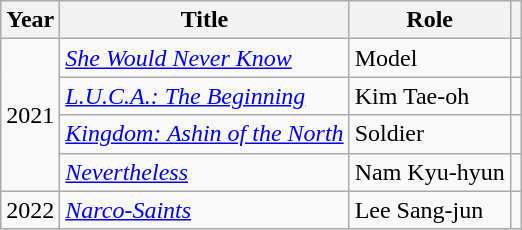<table class="wikitable">
<tr>
<th>Year</th>
<th>Title</th>
<th>Role</th>
<th></th>
</tr>
<tr>
<td rowspan=4>2021</td>
<td><em><a href='#'>She Would Never Know</a></em></td>
<td>Model</td>
<td></td>
</tr>
<tr>
<td><em><a href='#'>L.U.C.A.: The Beginning</a></em></td>
<td>Kim Tae-oh</td>
<td></td>
</tr>
<tr>
<td><em><a href='#'>Kingdom: Ashin of the North</a></em></td>
<td>Soldier</td>
<td></td>
</tr>
<tr>
<td><em><a href='#'>Nevertheless</a></em></td>
<td>Nam Kyu-hyun</td>
<td></td>
</tr>
<tr>
<td>2022</td>
<td><em><a href='#'>Narco-Saints</a></em></td>
<td>Lee Sang-jun</td>
<td></td>
</tr>
</table>
